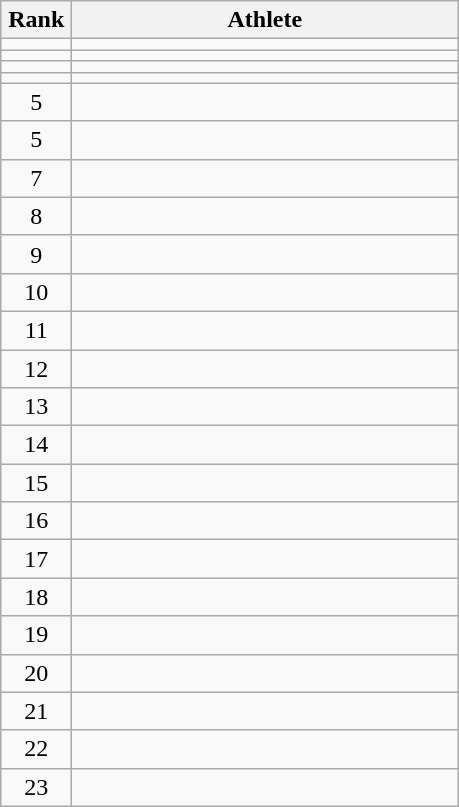<table class="wikitable" style="text-align: center;">
<tr>
<th width=40>Rank</th>
<th width=250>Athlete</th>
</tr>
<tr>
<td></td>
<td align="left"></td>
</tr>
<tr>
<td></td>
<td align="left"></td>
</tr>
<tr>
<td></td>
<td align="left"></td>
</tr>
<tr>
<td></td>
<td align="left"></td>
</tr>
<tr>
<td>5</td>
<td align="left"></td>
</tr>
<tr>
<td>5</td>
<td align="left"></td>
</tr>
<tr>
<td>7</td>
<td align="left"></td>
</tr>
<tr>
<td>8</td>
<td align="left"></td>
</tr>
<tr>
<td>9</td>
<td align="left"></td>
</tr>
<tr>
<td>10</td>
<td align="left"></td>
</tr>
<tr>
<td>11</td>
<td align="left"></td>
</tr>
<tr>
<td>12</td>
<td align="left"></td>
</tr>
<tr>
<td>13</td>
<td align="left"></td>
</tr>
<tr>
<td>14</td>
<td align="left"></td>
</tr>
<tr>
<td>15</td>
<td align="left"></td>
</tr>
<tr>
<td>16</td>
<td align="left"></td>
</tr>
<tr>
<td>17</td>
<td align="left"></td>
</tr>
<tr>
<td>18</td>
<td align="left"></td>
</tr>
<tr>
<td>19</td>
<td align="left"></td>
</tr>
<tr>
<td>20</td>
<td align="left"></td>
</tr>
<tr>
<td>21</td>
<td align="left"></td>
</tr>
<tr>
<td>22</td>
<td align="left"></td>
</tr>
<tr>
<td>23</td>
<td align="left"></td>
</tr>
</table>
